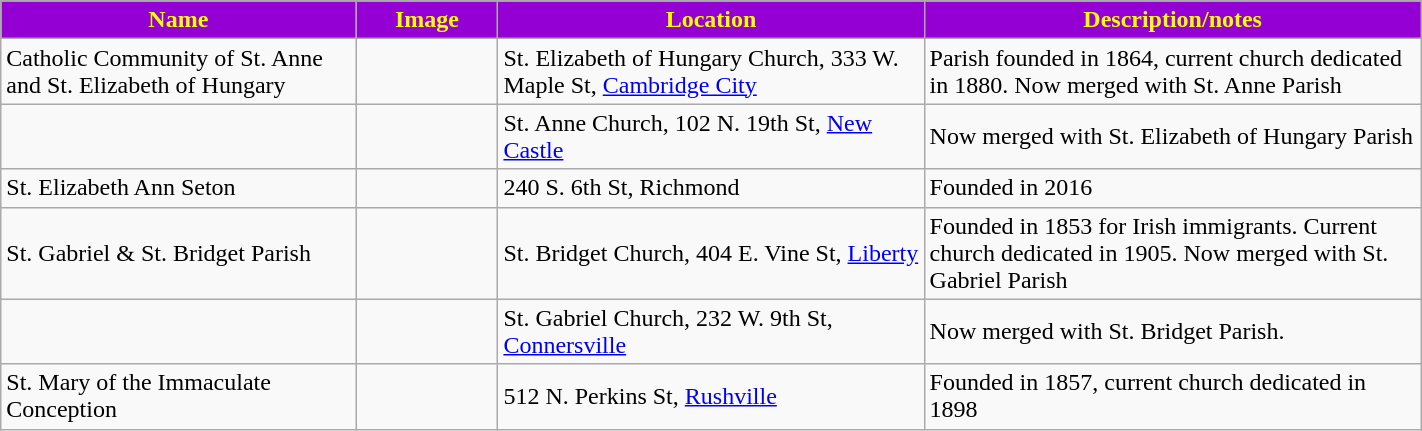<table class="wikitable sortable" style="width:75%">
<tr>
<th style="background:darkviolet; color:yellow;" width="25%"><strong>Name</strong></th>
<th style="background:darkviolet; color:yellow;" width="10%"><strong>Image</strong></th>
<th style="background:darkviolet; color:yellow;" width="30%"><strong>Location</strong></th>
<th style="background:darkviolet; color:yellow;" width="35%"><strong>Description/notes</strong></th>
</tr>
<tr>
<td>Catholic Community of St. Anne and St. Elizabeth of Hungary</td>
<td></td>
<td>St. Elizabeth of Hungary Church, 333 W. Maple St, <a href='#'>Cambridge City</a></td>
<td>Parish founded in 1864, current church dedicated in 1880. Now merged with St. Anne Parish</td>
</tr>
<tr>
<td></td>
<td></td>
<td>St. Anne Church, 102 N. 19th St, <a href='#'>New Castle</a></td>
<td>Now merged with St. Elizabeth of Hungary Parish</td>
</tr>
<tr>
<td>St. Elizabeth Ann Seton</td>
<td></td>
<td>240 S. 6th St, Richmond</td>
<td>Founded in 2016</td>
</tr>
<tr>
<td>St. Gabriel & St. Bridget Parish</td>
<td></td>
<td>St. Bridget Church, 404 E. Vine St, <a href='#'>Liberty</a></td>
<td>Founded in 1853 for Irish immigrants. Current church dedicated in 1905. Now merged with St. Gabriel Parish</td>
</tr>
<tr>
<td></td>
<td></td>
<td>St. Gabriel Church, 232 W. 9th St, <a href='#'>Connersville</a></td>
<td>Now merged with St. Bridget Parish.</td>
</tr>
<tr>
<td>St. Mary of the Immaculate Conception</td>
<td></td>
<td>512 N. Perkins St, <a href='#'>Rushville</a></td>
<td>Founded in 1857, current church dedicated in 1898</td>
</tr>
</table>
